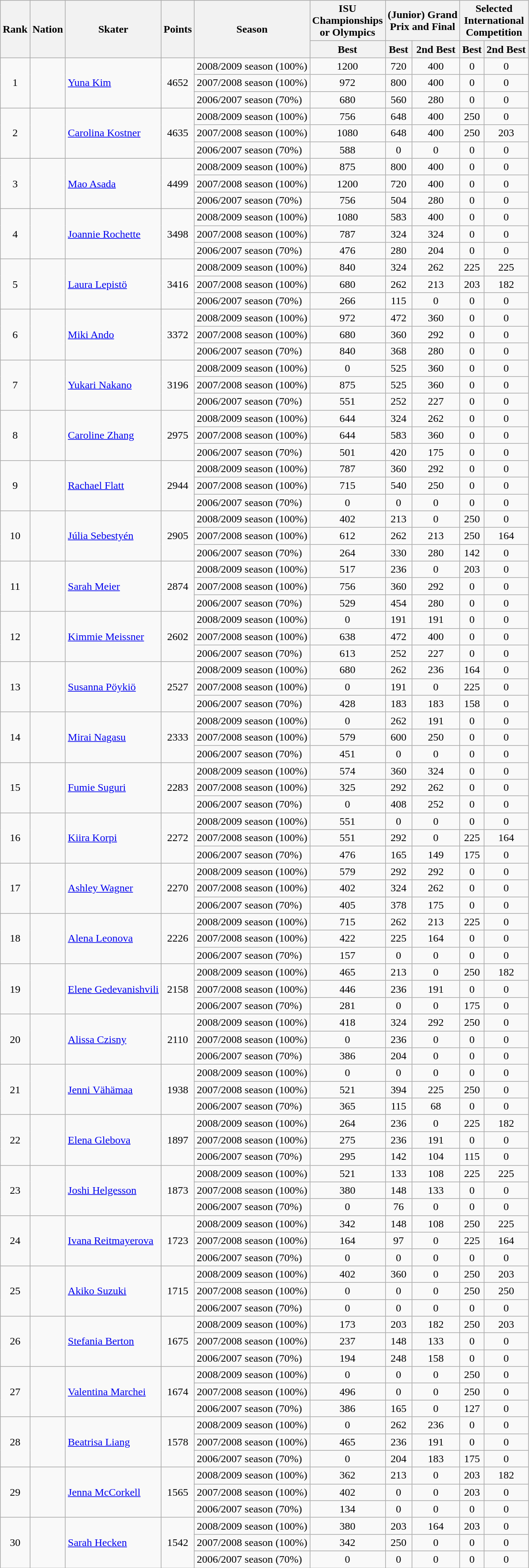<table class="wikitable sortable" style="text-align: center;">
<tr>
<th rowspan="2">Rank</th>
<th rowspan="2">Nation</th>
<th rowspan="2">Skater</th>
<th rowspan="2">Points</th>
<th rowspan="2">Season</th>
<th>ISU <br> Championships <br> or Olympics</th>
<th colspan="2">(Junior) Grand <br> Prix and Final</th>
<th colspan="2">Selected <br> International <br> Competition</th>
</tr>
<tr>
<th>Best</th>
<th>Best</th>
<th>2nd Best</th>
<th>Best</th>
<th>2nd Best</th>
</tr>
<tr>
<td rowspan="3">1</td>
<td rowspan="3" style="text-align: left;"></td>
<td rowspan="3" style="text-align: left;"><a href='#'>Yuna Kim</a></td>
<td rowspan="3">4652</td>
<td style="text-align: left;">2008/2009 season (100%)</td>
<td>1200</td>
<td>720</td>
<td>400</td>
<td>0</td>
<td>0</td>
</tr>
<tr>
<td style="text-align: left;">2007/2008 season (100%)</td>
<td>972</td>
<td>800</td>
<td>400</td>
<td>0</td>
<td>0</td>
</tr>
<tr>
<td style="text-align: left;">2006/2007 season (70%)</td>
<td>680</td>
<td>560</td>
<td>280</td>
<td>0</td>
<td>0</td>
</tr>
<tr>
<td rowspan="3">2</td>
<td rowspan="3" style="text-align: left;"></td>
<td rowspan="3" style="text-align: left;"><a href='#'>Carolina Kostner</a></td>
<td rowspan="3">4635</td>
<td style="text-align: left;">2008/2009 season (100%)</td>
<td>756</td>
<td>648</td>
<td>400</td>
<td>250</td>
<td>0</td>
</tr>
<tr>
<td style="text-align: left;">2007/2008 season (100%)</td>
<td>1080</td>
<td>648</td>
<td>400</td>
<td>250</td>
<td>203</td>
</tr>
<tr>
<td style="text-align: left;">2006/2007 season (70%)</td>
<td>588</td>
<td>0</td>
<td>0</td>
<td>0</td>
<td>0</td>
</tr>
<tr>
<td rowspan="3">3</td>
<td rowspan="3" style="text-align: left;"></td>
<td rowspan="3" style="text-align: left;"><a href='#'>Mao Asada</a></td>
<td rowspan="3">4499</td>
<td style="text-align: left;">2008/2009 season (100%)</td>
<td>875</td>
<td>800</td>
<td>400</td>
<td>0</td>
<td>0</td>
</tr>
<tr>
<td style="text-align: left;">2007/2008 season (100%)</td>
<td>1200</td>
<td>720</td>
<td>400</td>
<td>0</td>
<td>0</td>
</tr>
<tr>
<td style="text-align: left;">2006/2007 season (70%)</td>
<td>756</td>
<td>504</td>
<td>280</td>
<td>0</td>
<td>0</td>
</tr>
<tr>
<td rowspan="3">4</td>
<td rowspan="3" style="text-align: left;"></td>
<td rowspan="3" style="text-align: left;"><a href='#'>Joannie Rochette</a></td>
<td rowspan="3">3498</td>
<td style="text-align: left;">2008/2009 season (100%)</td>
<td>1080</td>
<td>583</td>
<td>400</td>
<td>0</td>
<td>0</td>
</tr>
<tr>
<td style="text-align: left;">2007/2008 season (100%)</td>
<td>787</td>
<td>324</td>
<td>324</td>
<td>0</td>
<td>0</td>
</tr>
<tr>
<td style="text-align: left;">2006/2007 season (70%)</td>
<td>476</td>
<td>280</td>
<td>204</td>
<td>0</td>
<td>0</td>
</tr>
<tr>
<td rowspan="3">5</td>
<td rowspan="3" style="text-align: left;"></td>
<td rowspan="3" style="text-align: left;"><a href='#'>Laura Lepistö</a></td>
<td rowspan="3">3416</td>
<td style="text-align: left;">2008/2009 season (100%)</td>
<td>840</td>
<td>324</td>
<td>262</td>
<td>225</td>
<td>225</td>
</tr>
<tr>
<td style="text-align: left;">2007/2008 season (100%)</td>
<td>680</td>
<td>262</td>
<td>213</td>
<td>203</td>
<td>182</td>
</tr>
<tr>
<td style="text-align: left;">2006/2007 season (70%)</td>
<td>266</td>
<td>115</td>
<td>0</td>
<td>0</td>
<td>0</td>
</tr>
<tr>
<td rowspan="3">6</td>
<td rowspan="3" style="text-align: left;"></td>
<td rowspan="3" style="text-align: left;"><a href='#'>Miki Ando</a></td>
<td rowspan="3">3372</td>
<td style="text-align: left;">2008/2009 season (100%)</td>
<td>972</td>
<td>472</td>
<td>360</td>
<td>0</td>
<td>0</td>
</tr>
<tr>
<td style="text-align: left;">2007/2008 season (100%)</td>
<td>680</td>
<td>360</td>
<td>292</td>
<td>0</td>
<td>0</td>
</tr>
<tr>
<td style="text-align: left;">2006/2007 season (70%)</td>
<td>840</td>
<td>368</td>
<td>280</td>
<td>0</td>
<td>0</td>
</tr>
<tr>
<td rowspan="3">7</td>
<td rowspan="3" style="text-align: left;"></td>
<td rowspan="3" style="text-align: left;"><a href='#'>Yukari Nakano</a></td>
<td rowspan="3">3196</td>
<td style="text-align: left;">2008/2009 season (100%)</td>
<td>0</td>
<td>525</td>
<td>360</td>
<td>0</td>
<td>0</td>
</tr>
<tr>
<td style="text-align: left;">2007/2008 season (100%)</td>
<td>875</td>
<td>525</td>
<td>360</td>
<td>0</td>
<td>0</td>
</tr>
<tr>
<td style="text-align: left;">2006/2007 season (70%)</td>
<td>551</td>
<td>252</td>
<td>227</td>
<td>0</td>
<td>0</td>
</tr>
<tr>
<td rowspan="3">8</td>
<td rowspan="3" style="text-align: left;"></td>
<td rowspan="3" style="text-align: left;"><a href='#'>Caroline Zhang</a></td>
<td rowspan="3">2975</td>
<td style="text-align: left;">2008/2009 season (100%)</td>
<td>644</td>
<td>324</td>
<td>262</td>
<td>0</td>
<td>0</td>
</tr>
<tr>
<td style="text-align: left;">2007/2008 season (100%)</td>
<td>644</td>
<td>583</td>
<td>360</td>
<td>0</td>
<td>0</td>
</tr>
<tr>
<td style="text-align: left;">2006/2007 season (70%)</td>
<td>501</td>
<td>420</td>
<td>175</td>
<td>0</td>
<td>0</td>
</tr>
<tr>
<td rowspan="3">9</td>
<td rowspan="3" style="text-align: left;"></td>
<td rowspan="3" style="text-align: left;"><a href='#'>Rachael Flatt</a></td>
<td rowspan="3">2944</td>
<td style="text-align: left;">2008/2009 season (100%)</td>
<td>787</td>
<td>360</td>
<td>292</td>
<td>0</td>
<td>0</td>
</tr>
<tr>
<td style="text-align: left;">2007/2008 season (100%)</td>
<td>715</td>
<td>540</td>
<td>250</td>
<td>0</td>
<td>0</td>
</tr>
<tr>
<td style="text-align: left;">2006/2007 season (70%)</td>
<td>0</td>
<td>0</td>
<td>0</td>
<td>0</td>
<td>0</td>
</tr>
<tr>
<td rowspan="3">10</td>
<td rowspan="3" style="text-align: left;"></td>
<td rowspan="3" style="text-align: left;"><a href='#'>Júlia Sebestyén</a></td>
<td rowspan="3">2905</td>
<td style="text-align: left;">2008/2009 season (100%)</td>
<td>402</td>
<td>213</td>
<td>0</td>
<td>250</td>
<td>0</td>
</tr>
<tr>
<td style="text-align: left;">2007/2008 season (100%)</td>
<td>612</td>
<td>262</td>
<td>213</td>
<td>250</td>
<td>164</td>
</tr>
<tr>
<td style="text-align: left;">2006/2007 season (70%)</td>
<td>264</td>
<td>330</td>
<td>280</td>
<td>142</td>
<td>0</td>
</tr>
<tr>
<td rowspan="3">11</td>
<td rowspan="3" style="text-align: left;"></td>
<td rowspan="3" style="text-align: left;"><a href='#'>Sarah Meier</a></td>
<td rowspan="3">2874</td>
<td style="text-align: left;">2008/2009 season (100%)</td>
<td>517</td>
<td>236</td>
<td>0</td>
<td>203</td>
<td>0</td>
</tr>
<tr>
<td style="text-align: left;">2007/2008 season (100%)</td>
<td>756</td>
<td>360</td>
<td>292</td>
<td>0</td>
<td>0</td>
</tr>
<tr>
<td style="text-align: left;">2006/2007 season (70%)</td>
<td>529</td>
<td>454</td>
<td>280</td>
<td>0</td>
<td>0</td>
</tr>
<tr>
<td rowspan="3">12</td>
<td rowspan="3" style="text-align: left;"></td>
<td rowspan="3" style="text-align: left;"><a href='#'>Kimmie Meissner</a></td>
<td rowspan="3">2602</td>
<td style="text-align: left;">2008/2009 season (100%)</td>
<td>0</td>
<td>191</td>
<td>191</td>
<td>0</td>
<td>0</td>
</tr>
<tr>
<td style="text-align: left;">2007/2008 season (100%)</td>
<td>638</td>
<td>472</td>
<td>400</td>
<td>0</td>
<td>0</td>
</tr>
<tr>
<td style="text-align: left;">2006/2007 season (70%)</td>
<td>613</td>
<td>252</td>
<td>227</td>
<td>0</td>
<td>0</td>
</tr>
<tr>
<td rowspan="3">13</td>
<td rowspan="3" style="text-align: left;"></td>
<td rowspan="3" style="text-align: left;"><a href='#'>Susanna Pöykiö</a></td>
<td rowspan="3">2527</td>
<td style="text-align: left;">2008/2009 season (100%)</td>
<td>680</td>
<td>262</td>
<td>236</td>
<td>164</td>
<td>0</td>
</tr>
<tr>
<td style="text-align: left;">2007/2008 season (100%)</td>
<td>0</td>
<td>191</td>
<td>0</td>
<td>225</td>
<td>0</td>
</tr>
<tr>
<td style="text-align: left;">2006/2007 season (70%)</td>
<td>428</td>
<td>183</td>
<td>183</td>
<td>158</td>
<td>0</td>
</tr>
<tr>
<td rowspan="3">14</td>
<td rowspan="3" style="text-align: left;"></td>
<td rowspan="3" style="text-align: left;"><a href='#'>Mirai Nagasu</a></td>
<td rowspan="3">2333</td>
<td style="text-align: left;">2008/2009 season (100%)</td>
<td>0</td>
<td>262</td>
<td>191</td>
<td>0</td>
<td>0</td>
</tr>
<tr>
<td style="text-align: left;">2007/2008 season (100%)</td>
<td>579</td>
<td>600</td>
<td>250</td>
<td>0</td>
<td>0</td>
</tr>
<tr>
<td style="text-align: left;">2006/2007 season (70%)</td>
<td>451</td>
<td>0</td>
<td>0</td>
<td>0</td>
<td>0</td>
</tr>
<tr>
<td rowspan="3">15</td>
<td rowspan="3" style="text-align: left;"></td>
<td rowspan="3" style="text-align: left;"><a href='#'>Fumie Suguri</a></td>
<td rowspan="3">2283</td>
<td style="text-align: left;">2008/2009 season (100%)</td>
<td>574</td>
<td>360</td>
<td>324</td>
<td>0</td>
<td>0</td>
</tr>
<tr>
<td style="text-align: left;">2007/2008 season (100%)</td>
<td>325</td>
<td>292</td>
<td>262</td>
<td>0</td>
<td>0</td>
</tr>
<tr>
<td style="text-align: left;">2006/2007 season (70%)</td>
<td>0</td>
<td>408</td>
<td>252</td>
<td>0</td>
<td>0</td>
</tr>
<tr>
<td rowspan="3">16</td>
<td rowspan="3" style="text-align: left;"></td>
<td rowspan="3" style="text-align: left;"><a href='#'>Kiira Korpi</a></td>
<td rowspan="3">2272</td>
<td style="text-align: left;">2008/2009 season (100%)</td>
<td>551</td>
<td>0</td>
<td>0</td>
<td>0</td>
<td>0</td>
</tr>
<tr>
<td style="text-align: left;">2007/2008 season (100%)</td>
<td>551</td>
<td>292</td>
<td>0</td>
<td>225</td>
<td>164</td>
</tr>
<tr>
<td style="text-align: left;">2006/2007 season (70%)</td>
<td>476</td>
<td>165</td>
<td>149</td>
<td>175</td>
<td>0</td>
</tr>
<tr>
<td rowspan="3">17</td>
<td rowspan="3" style="text-align: left;"></td>
<td rowspan="3" style="text-align: left;"><a href='#'>Ashley Wagner</a></td>
<td rowspan="3">2270</td>
<td style="text-align: left;">2008/2009 season (100%)</td>
<td>579</td>
<td>292</td>
<td>292</td>
<td>0</td>
<td>0</td>
</tr>
<tr>
<td style="text-align: left;">2007/2008 season (100%)</td>
<td>402</td>
<td>324</td>
<td>262</td>
<td>0</td>
<td>0</td>
</tr>
<tr>
<td style="text-align: left;">2006/2007 season (70%)</td>
<td>405</td>
<td>378</td>
<td>175</td>
<td>0</td>
<td>0</td>
</tr>
<tr>
<td rowspan="3">18</td>
<td rowspan="3" style="text-align: left;"></td>
<td rowspan="3" style="text-align: left;"><a href='#'>Alena Leonova</a></td>
<td rowspan="3">2226</td>
<td style="text-align: left;">2008/2009 season (100%)</td>
<td>715</td>
<td>262</td>
<td>213</td>
<td>225</td>
<td>0</td>
</tr>
<tr>
<td style="text-align: left;">2007/2008 season (100%)</td>
<td>422</td>
<td>225</td>
<td>164</td>
<td>0</td>
<td>0</td>
</tr>
<tr>
<td style="text-align: left;">2006/2007 season (70%)</td>
<td>157</td>
<td>0</td>
<td>0</td>
<td>0</td>
<td>0</td>
</tr>
<tr>
<td rowspan="3">19</td>
<td rowspan="3" style="text-align: left;"></td>
<td rowspan="3" style="text-align: left;"><a href='#'>Elene Gedevanishvili</a></td>
<td rowspan="3">2158</td>
<td style="text-align: left;">2008/2009 season (100%)</td>
<td>465</td>
<td>213</td>
<td>0</td>
<td>250</td>
<td>182</td>
</tr>
<tr>
<td style="text-align: left;">2007/2008 season (100%)</td>
<td>446</td>
<td>236</td>
<td>191</td>
<td>0</td>
<td>0</td>
</tr>
<tr>
<td style="text-align: left;">2006/2007 season (70%)</td>
<td>281</td>
<td>0</td>
<td>0</td>
<td>175</td>
<td>0</td>
</tr>
<tr>
<td rowspan="3">20</td>
<td rowspan="3" style="text-align: left;"></td>
<td rowspan="3" style="text-align: left;"><a href='#'>Alissa Czisny</a></td>
<td rowspan="3">2110</td>
<td style="text-align: left;">2008/2009 season (100%)</td>
<td>418</td>
<td>324</td>
<td>292</td>
<td>250</td>
<td>0</td>
</tr>
<tr>
<td style="text-align: left;">2007/2008 season (100%)</td>
<td>0</td>
<td>236</td>
<td>0</td>
<td>0</td>
<td>0</td>
</tr>
<tr>
<td style="text-align: left;">2006/2007 season (70%)</td>
<td>386</td>
<td>204</td>
<td>0</td>
<td>0</td>
<td>0</td>
</tr>
<tr>
<td rowspan="3">21</td>
<td rowspan="3" style="text-align: left;"></td>
<td rowspan="3" style="text-align: left;"><a href='#'>Jenni Vähämaa</a></td>
<td rowspan="3">1938</td>
<td style="text-align: left;">2008/2009 season (100%)</td>
<td>0</td>
<td>0</td>
<td>0</td>
<td>0</td>
<td>0</td>
</tr>
<tr>
<td style="text-align: left;">2007/2008 season (100%)</td>
<td>521</td>
<td>394</td>
<td>225</td>
<td>250</td>
<td>0</td>
</tr>
<tr>
<td style="text-align: left;">2006/2007 season (70%)</td>
<td>365</td>
<td>115</td>
<td>68</td>
<td>0</td>
<td>0</td>
</tr>
<tr>
<td rowspan="3">22</td>
<td rowspan="3" style="text-align: left;"></td>
<td rowspan="3" style="text-align: left;"><a href='#'>Elena Glebova</a></td>
<td rowspan="3">1897</td>
<td style="text-align: left;">2008/2009 season (100%)</td>
<td>264</td>
<td>236</td>
<td>0</td>
<td>225</td>
<td>182</td>
</tr>
<tr>
<td style="text-align: left;">2007/2008 season (100%)</td>
<td>275</td>
<td>236</td>
<td>191</td>
<td>0</td>
<td>0</td>
</tr>
<tr>
<td style="text-align: left;">2006/2007 season (70%)</td>
<td>295</td>
<td>142</td>
<td>104</td>
<td>115</td>
<td>0</td>
</tr>
<tr>
<td rowspan="3">23</td>
<td rowspan="3" style="text-align: left;"></td>
<td rowspan="3" style="text-align: left;"><a href='#'>Joshi Helgesson</a></td>
<td rowspan="3">1873</td>
<td style="text-align: left;">2008/2009 season (100%)</td>
<td>521</td>
<td>133</td>
<td>108</td>
<td>225</td>
<td>225</td>
</tr>
<tr>
<td style="text-align: left;">2007/2008 season (100%)</td>
<td>380</td>
<td>148</td>
<td>133</td>
<td>0</td>
<td>0</td>
</tr>
<tr>
<td style="text-align: left;">2006/2007 season (70%)</td>
<td>0</td>
<td>76</td>
<td>0</td>
<td>0</td>
<td>0</td>
</tr>
<tr>
<td rowspan="3">24</td>
<td rowspan="3" style="text-align: left;"></td>
<td rowspan="3" style="text-align: left;"><a href='#'>Ivana Reitmayerova</a></td>
<td rowspan="3">1723</td>
<td style="text-align: left;">2008/2009 season (100%)</td>
<td>342</td>
<td>148</td>
<td>108</td>
<td>250</td>
<td>225</td>
</tr>
<tr>
<td style="text-align: left;">2007/2008 season (100%)</td>
<td>164</td>
<td>97</td>
<td>0</td>
<td>225</td>
<td>164</td>
</tr>
<tr>
<td style="text-align: left;">2006/2007 season (70%)</td>
<td>0</td>
<td>0</td>
<td>0</td>
<td>0</td>
<td>0</td>
</tr>
<tr>
<td rowspan="3">25</td>
<td rowspan="3" style="text-align: left;"></td>
<td rowspan="3" style="text-align: left;"><a href='#'>Akiko Suzuki</a></td>
<td rowspan="3">1715</td>
<td style="text-align: left;">2008/2009 season (100%)</td>
<td>402</td>
<td>360</td>
<td>0</td>
<td>250</td>
<td>203</td>
</tr>
<tr>
<td style="text-align: left;">2007/2008 season (100%)</td>
<td>0</td>
<td>0</td>
<td>0</td>
<td>250</td>
<td>250</td>
</tr>
<tr>
<td style="text-align: left;">2006/2007 season (70%)</td>
<td>0</td>
<td>0</td>
<td>0</td>
<td>0</td>
<td>0</td>
</tr>
<tr>
<td rowspan="3">26</td>
<td rowspan="3" style="text-align: left;"></td>
<td rowspan="3" style="text-align: left;"><a href='#'>Stefania Berton</a></td>
<td rowspan="3">1675</td>
<td style="text-align: left;">2008/2009 season (100%)</td>
<td>173</td>
<td>203</td>
<td>182</td>
<td>250</td>
<td>203</td>
</tr>
<tr>
<td style="text-align: left;">2007/2008 season (100%)</td>
<td>237</td>
<td>148</td>
<td>133</td>
<td>0</td>
<td>0</td>
</tr>
<tr>
<td style="text-align: left;">2006/2007 season (70%)</td>
<td>194</td>
<td>248</td>
<td>158</td>
<td>0</td>
<td>0</td>
</tr>
<tr>
<td rowspan="3">27</td>
<td rowspan="3" style="text-align: left;"></td>
<td rowspan="3" style="text-align: left;"><a href='#'>Valentina Marchei</a></td>
<td rowspan="3">1674</td>
<td style="text-align: left;">2008/2009 season (100%)</td>
<td>0</td>
<td>0</td>
<td>0</td>
<td>250</td>
<td>0</td>
</tr>
<tr>
<td style="text-align: left;">2007/2008 season (100%)</td>
<td>496</td>
<td>0</td>
<td>0</td>
<td>250</td>
<td>0</td>
</tr>
<tr>
<td style="text-align: left;">2006/2007 season (70%)</td>
<td>386</td>
<td>165</td>
<td>0</td>
<td>127</td>
<td>0</td>
</tr>
<tr>
<td rowspan="3">28</td>
<td rowspan="3" style="text-align: left;"></td>
<td rowspan="3" style="text-align: left;"><a href='#'>Beatrisa Liang</a></td>
<td rowspan="3">1578</td>
<td style="text-align: left;">2008/2009 season (100%)</td>
<td>0</td>
<td>262</td>
<td>236</td>
<td>0</td>
<td>0</td>
</tr>
<tr>
<td style="text-align: left;">2007/2008 season (100%)</td>
<td>465</td>
<td>236</td>
<td>191</td>
<td>0</td>
<td>0</td>
</tr>
<tr>
<td style="text-align: left;">2006/2007 season (70%)</td>
<td>0</td>
<td>204</td>
<td>183</td>
<td>175</td>
<td>0</td>
</tr>
<tr>
<td rowspan="3">29</td>
<td rowspan="3" style="text-align: left;"></td>
<td rowspan="3" style="text-align: left;"><a href='#'>Jenna McCorkell</a></td>
<td rowspan="3">1565</td>
<td style="text-align: left;">2008/2009 season (100%)</td>
<td>362</td>
<td>213</td>
<td>0</td>
<td>203</td>
<td>182</td>
</tr>
<tr>
<td style="text-align: left;">2007/2008 season (100%)</td>
<td>402</td>
<td>0</td>
<td>0</td>
<td>203</td>
<td>0</td>
</tr>
<tr>
<td style="text-align: left;">2006/2007 season (70%)</td>
<td>134</td>
<td>0</td>
<td>0</td>
<td>0</td>
<td>0</td>
</tr>
<tr>
<td rowspan="3">30</td>
<td rowspan="3" style="text-align: left;"></td>
<td rowspan="3" style="text-align: left;"><a href='#'>Sarah Hecken</a></td>
<td rowspan="3">1542</td>
<td style="text-align: left;">2008/2009 season (100%)</td>
<td>380</td>
<td>203</td>
<td>164</td>
<td>203</td>
<td>0</td>
</tr>
<tr>
<td style="text-align: left;">2007/2008 season (100%)</td>
<td>342</td>
<td>250</td>
<td>0</td>
<td>0</td>
<td>0</td>
</tr>
<tr>
<td style="text-align: left;">2006/2007 season (70%)</td>
<td>0</td>
<td>0</td>
<td>0</td>
<td>0</td>
<td>0</td>
</tr>
</table>
